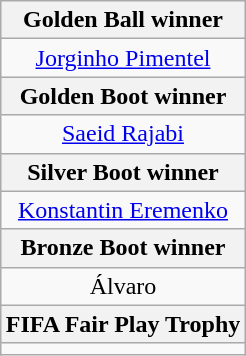<table class="wikitable" style="margin: 0 auto;">
<tr>
<th>Golden Ball winner</th>
</tr>
<tr>
<td align=center> <a href='#'>Jorginho Pimentel</a></td>
</tr>
<tr>
<th>Golden Boot winner</th>
</tr>
<tr>
<td align=center> <a href='#'>Saeid Rajabi</a></td>
</tr>
<tr>
<th>Silver Boot winner</th>
</tr>
<tr>
<td align=center> <a href='#'>Konstantin Eremenko</a></td>
</tr>
<tr>
<th>Bronze Boot winner</th>
</tr>
<tr>
<td align=center> Álvaro</td>
</tr>
<tr>
<th>FIFA Fair Play Trophy</th>
</tr>
<tr>
<td align=center></td>
</tr>
</table>
